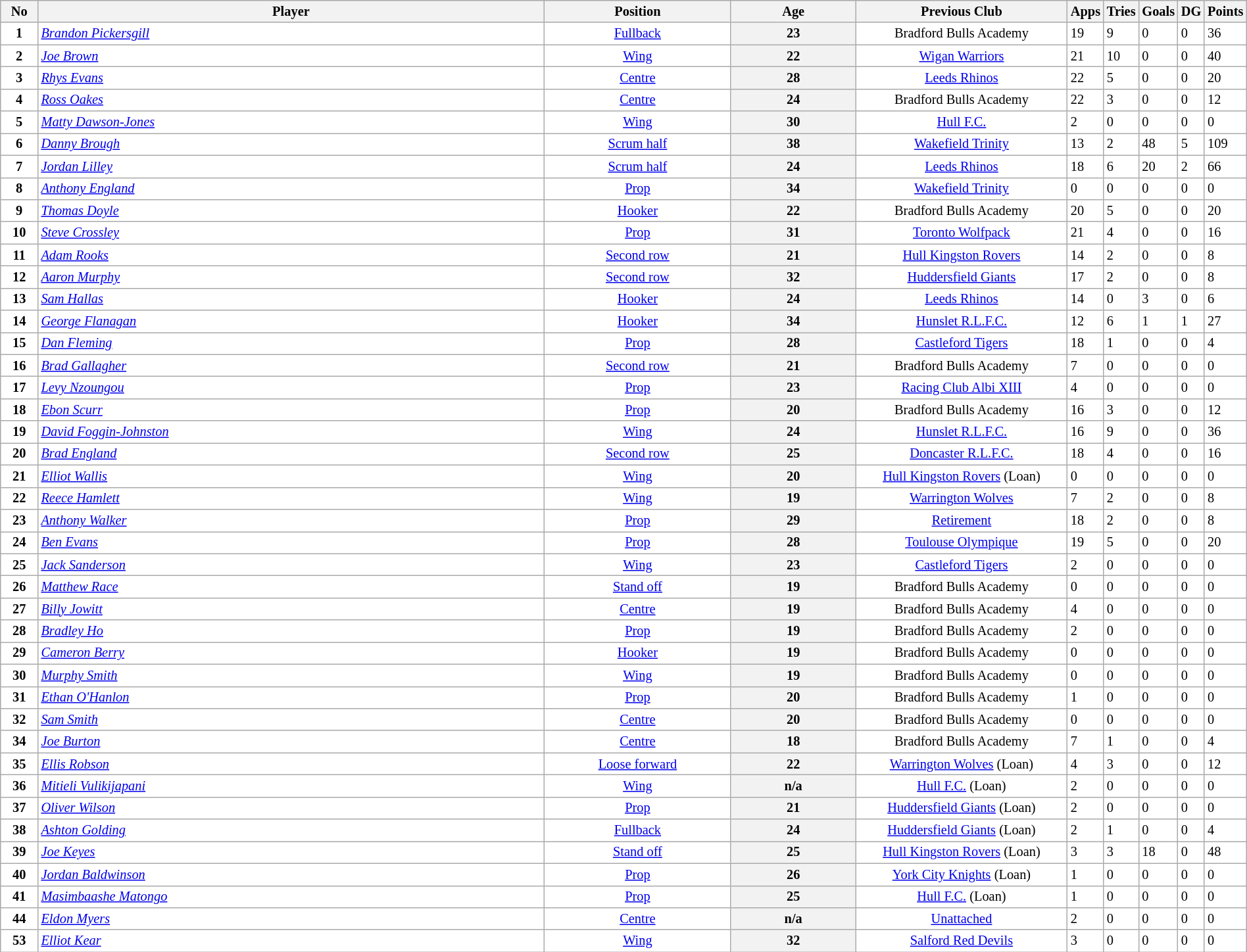<table class="wikitable sortable"  style="width:100%; font-size:85%;">
<tr style="background:#efefef;">
<th width=3%>No</th>
<th !width=47%>Player</th>
<th width=15%>Position</th>
<th width=1%>Age</th>
<th width=17%>Previous Club</th>
<th style="width:20px;">Apps</th>
<th style="width:20px;">Tries</th>
<th style="width:20px;">Goals</th>
<th style="width:20px;">DG</th>
<th style="width:20px;">Points</th>
</tr>
<tr style="background:#fff;">
<td align=center><strong>1</strong></td>
<td><em><a href='#'>Brandon Pickersgill</a></em></td>
<td align=center><a href='#'>Fullback</a></td>
<th width=10%>23</th>
<td align=center>Bradford Bulls Academy</td>
<td align=centre>19</td>
<td align=centre>9</td>
<td align=centre>0</td>
<td align=centre>0</td>
<td align=centre>36</td>
</tr>
<tr style="background:#fff;">
<td align=center><strong>2</strong></td>
<td><em><a href='#'>Joe Brown</a></em></td>
<td align=center><a href='#'>Wing</a></td>
<th width=10%>22</th>
<td align=center><a href='#'>Wigan Warriors</a></td>
<td align=centre>21</td>
<td align=centre>10</td>
<td align=centre>0</td>
<td align=centre>0</td>
<td align=centre>40</td>
</tr>
<tr style="background:#fff;">
<td align=center><strong>3</strong></td>
<td><em><a href='#'>Rhys Evans</a></em></td>
<td align=center><a href='#'>Centre</a></td>
<th width=10%>28</th>
<td align=center><a href='#'>Leeds Rhinos</a></td>
<td align=centre>22</td>
<td align=centre>5</td>
<td align=centre>0</td>
<td align=centre>0</td>
<td align=centre>20</td>
</tr>
<tr style="background:#fff;">
<td align=center><strong>4</strong></td>
<td><em><a href='#'>Ross Oakes</a></em></td>
<td align=center><a href='#'>Centre</a></td>
<th width=10%>24</th>
<td align=center>Bradford Bulls Academy</td>
<td align=centre>22</td>
<td align=centre>3</td>
<td align=centre>0</td>
<td align=centre>0</td>
<td align=centre>12</td>
</tr>
<tr style="background:#fff;">
<td align=center><strong>5</strong></td>
<td><em><a href='#'>Matty Dawson-Jones</a></em></td>
<td align=center><a href='#'>Wing</a></td>
<th width=10%>30</th>
<td align=center><a href='#'>Hull F.C.</a></td>
<td align=centre>2</td>
<td align=centre>0</td>
<td align=centre>0</td>
<td align=centre>0</td>
<td align=centre>0</td>
</tr>
<tr style="background:#fff;">
<td align=center><strong>6</strong></td>
<td><em><a href='#'>Danny Brough</a></em></td>
<td align=center><a href='#'>Scrum half</a></td>
<th width=10%>38</th>
<td align=center><a href='#'>Wakefield Trinity</a></td>
<td align=centre>13</td>
<td align=centre>2</td>
<td align=centre>48</td>
<td align=centre>5</td>
<td align=centre>109</td>
</tr>
<tr style="background:#fff;">
<td align=center><strong>7</strong></td>
<td><em><a href='#'>Jordan Lilley</a></em></td>
<td align=center><a href='#'>Scrum half</a></td>
<th width=10%>24</th>
<td align=center><a href='#'>Leeds Rhinos</a></td>
<td align=centre>18</td>
<td align=centre>6</td>
<td align=centre>20</td>
<td align=centre>2</td>
<td align=centre>66</td>
</tr>
<tr style="background:#fff;">
<td align=center><strong>8</strong></td>
<td><em><a href='#'>Anthony England</a></em></td>
<td align=center><a href='#'>Prop</a></td>
<th width=10%>34</th>
<td align=center><a href='#'>Wakefield Trinity</a></td>
<td align=centre>0</td>
<td align=centre>0</td>
<td align=centre>0</td>
<td align=centre>0</td>
<td align=centre>0</td>
</tr>
<tr style="background:#fff;">
<td align=center><strong>9</strong></td>
<td><em><a href='#'>Thomas Doyle</a></em></td>
<td align=center><a href='#'>Hooker</a></td>
<th width=10%>22</th>
<td align=center>Bradford Bulls Academy</td>
<td align=centre>20</td>
<td align=centre>5</td>
<td align=centre>0</td>
<td align=centre>0</td>
<td align=centre>20</td>
</tr>
<tr style="background:#fff;">
<td align=center><strong>10</strong></td>
<td><em><a href='#'>Steve Crossley</a></em></td>
<td align=center><a href='#'>Prop</a></td>
<th width=10%>31</th>
<td align=center><a href='#'>Toronto Wolfpack</a></td>
<td align=centre>21</td>
<td align=centre>4</td>
<td align=centre>0</td>
<td align=centre>0</td>
<td align=centre>16</td>
</tr>
<tr style="background:#fff;">
<td align=center><strong>11</strong></td>
<td><em><a href='#'>Adam Rooks</a></em></td>
<td align=center><a href='#'>Second row</a></td>
<th width=10%>21</th>
<td align=center><a href='#'>Hull Kingston Rovers</a></td>
<td align=centre>14</td>
<td align=centre>2</td>
<td align=centre>0</td>
<td align=centre>0</td>
<td align=centre>8</td>
</tr>
<tr style="background:#fff;">
<td align=center><strong>12</strong></td>
<td><em><a href='#'>Aaron Murphy</a></em></td>
<td align=center><a href='#'>Second row</a></td>
<th width=10%>32</th>
<td align=center><a href='#'>Huddersfield Giants</a></td>
<td align=centre>17</td>
<td align=centre>2</td>
<td align=centre>0</td>
<td align=centre>0</td>
<td align=centre>8</td>
</tr>
<tr style="background:#fff;">
<td align=center><strong>13</strong></td>
<td><em><a href='#'>Sam Hallas</a></em></td>
<td align=center><a href='#'>Hooker</a></td>
<th width=10%>24</th>
<td align=center><a href='#'>Leeds Rhinos</a></td>
<td align=centre>14</td>
<td align=centre>0</td>
<td align=centre>3</td>
<td align=centre>0</td>
<td align=centre>6</td>
</tr>
<tr style="background:#fff;">
<td align=center><strong>14</strong></td>
<td><em><a href='#'>George Flanagan</a></em></td>
<td align=center><a href='#'>Hooker</a></td>
<th width=10%>34</th>
<td align=center><a href='#'>Hunslet R.L.F.C.</a></td>
<td align=centre>12</td>
<td align=centre>6</td>
<td align=centre>1</td>
<td align=centre>1</td>
<td align=centre>27</td>
</tr>
<tr style="background:#fff;">
<td align=center><strong>15</strong></td>
<td><em><a href='#'>Dan Fleming</a></em></td>
<td align=center><a href='#'>Prop</a></td>
<th width=10%>28</th>
<td align=center><a href='#'>Castleford Tigers</a></td>
<td align=centre>18</td>
<td align=centre>1</td>
<td align=centre>0</td>
<td align=centre>0</td>
<td align=centre>4</td>
</tr>
<tr style="background:#fff;">
<td align=center><strong>16</strong></td>
<td><em><a href='#'>Brad Gallagher</a></em></td>
<td align=center><a href='#'>Second row</a></td>
<th width=10%>21</th>
<td align=center>Bradford Bulls Academy</td>
<td align=centre>7</td>
<td align=centre>0</td>
<td align=centre>0</td>
<td align=centre>0</td>
<td align=centre>0</td>
</tr>
<tr style="background:#fff;">
<td align=center><strong>17</strong></td>
<td><em><a href='#'>Levy Nzoungou</a></em></td>
<td align=center><a href='#'>Prop</a></td>
<th width=10%>23</th>
<td align=center><a href='#'>Racing Club Albi XIII</a></td>
<td align=centre>4</td>
<td align=centre>0</td>
<td align=centre>0</td>
<td align=centre>0</td>
<td align=centre>0</td>
</tr>
<tr style="background:#fff;">
<td align=center><strong>18</strong></td>
<td><em><a href='#'>Ebon Scurr</a></em></td>
<td align=center><a href='#'>Prop</a></td>
<th width=10%>20</th>
<td align=center>Bradford Bulls Academy</td>
<td align=centre>16</td>
<td align=centre>3</td>
<td align=centre>0</td>
<td align=centre>0</td>
<td align=centre>12</td>
</tr>
<tr style="background:#fff;">
<td align=center><strong>19</strong></td>
<td><em><a href='#'>David Foggin-Johnston</a></em></td>
<td align=center><a href='#'>Wing</a></td>
<th width=10%>24</th>
<td align=center><a href='#'>Hunslet R.L.F.C.</a></td>
<td align=centre>16</td>
<td align=centre>9</td>
<td align=centre>0</td>
<td align=centre>0</td>
<td align=centre>36</td>
</tr>
<tr style="background:#fff;">
<td align=center><strong>20</strong></td>
<td><em><a href='#'>Brad England</a></em></td>
<td align=center><a href='#'>Second row</a></td>
<th width=10%>25</th>
<td align=center><a href='#'>Doncaster R.L.F.C.</a></td>
<td align=centre>18</td>
<td align=centre>4</td>
<td align=centre>0</td>
<td align=centre>0</td>
<td align=centre>16</td>
</tr>
<tr style="background:#fff;">
<td align=center><strong>21</strong></td>
<td><em><a href='#'>Elliot Wallis</a></em></td>
<td align=center><a href='#'>Wing</a></td>
<th width=10%>20</th>
<td align=center><a href='#'>Hull Kingston Rovers</a> (Loan)</td>
<td align=centre>0</td>
<td align=centre>0</td>
<td align=centre>0</td>
<td align=centre>0</td>
<td align=centre>0</td>
</tr>
<tr style="background:#fff;">
<td align=center><strong>22</strong></td>
<td><em><a href='#'>Reece Hamlett</a></em></td>
<td align=center><a href='#'>Wing</a></td>
<th width=10%>19</th>
<td align=center><a href='#'>Warrington Wolves</a></td>
<td align=centre>7</td>
<td align=centre>2</td>
<td align=centre>0</td>
<td align=centre>0</td>
<td align=centre>8</td>
</tr>
<tr style="background:#fff;">
<td align=center><strong>23</strong></td>
<td><em><a href='#'>Anthony Walker</a></em></td>
<td align=center><a href='#'>Prop</a></td>
<th width=10%>29</th>
<td align=center><a href='#'>Retirement</a></td>
<td align=centre>18</td>
<td align=centre>2</td>
<td align=centre>0</td>
<td align=centre>0</td>
<td align=centre>8</td>
</tr>
<tr style="background:#fff;">
<td align=center><strong>24</strong></td>
<td><em><a href='#'>Ben Evans</a></em></td>
<td align=center><a href='#'>Prop</a></td>
<th width=10%>28</th>
<td align=center><a href='#'>Toulouse Olympique</a></td>
<td align=centre>19</td>
<td align=centre>5</td>
<td align=centre>0</td>
<td align=centre>0</td>
<td align=centre>20</td>
</tr>
<tr style="background:#fff;">
<td align=center><strong>25</strong></td>
<td><em><a href='#'>Jack Sanderson</a></em></td>
<td align=center><a href='#'>Wing</a></td>
<th width=10%>23</th>
<td align=center><a href='#'>Castleford Tigers</a></td>
<td align=centre>2</td>
<td align=centre>0</td>
<td align=centre>0</td>
<td align=centre>0</td>
<td align=centre>0</td>
</tr>
<tr style="background:#fff;">
<td align=center><strong>26</strong></td>
<td><em><a href='#'>Matthew Race</a></em></td>
<td align=center><a href='#'>Stand off</a></td>
<th width=10%>19</th>
<td align=center>Bradford Bulls Academy</td>
<td align=centre>0</td>
<td align=centre>0</td>
<td align=centre>0</td>
<td align=centre>0</td>
<td align=centre>0</td>
</tr>
<tr style="background:#fff;">
<td align=center><strong>27</strong></td>
<td><em><a href='#'>Billy Jowitt</a></em></td>
<td align=center><a href='#'>Centre</a></td>
<th width=10%>19</th>
<td align=center>Bradford Bulls Academy</td>
<td align=centre>4</td>
<td align=centre>0</td>
<td align=centre>0</td>
<td align=centre>0</td>
<td align=centre>0</td>
</tr>
<tr style="background:#fff;">
<td align=center><strong>28</strong></td>
<td><em><a href='#'>Bradley Ho</a></em></td>
<td align=center><a href='#'>Prop</a></td>
<th width=10%>19</th>
<td align=center>Bradford Bulls Academy</td>
<td align=centre>2</td>
<td align=centre>0</td>
<td align=centre>0</td>
<td align=centre>0</td>
<td align=centre>0</td>
</tr>
<tr style="background:#fff;">
<td align=center><strong>29</strong></td>
<td><em><a href='#'>Cameron Berry</a></em></td>
<td align=center><a href='#'>Hooker</a></td>
<th width=10%>19</th>
<td align=center>Bradford Bulls Academy</td>
<td align=centre>0</td>
<td align=centre>0</td>
<td align=centre>0</td>
<td align=centre>0</td>
<td align=centre>0</td>
</tr>
<tr style="background:#fff;">
<td align=center><strong>30</strong></td>
<td><em><a href='#'>Murphy Smith</a></em></td>
<td align=center><a href='#'>Wing</a></td>
<th width=10%>19</th>
<td align=center>Bradford Bulls Academy</td>
<td align=centre>0</td>
<td align=centre>0</td>
<td align=centre>0</td>
<td align=centre>0</td>
<td align=centre>0</td>
</tr>
<tr style="background:#fff;">
<td align=center><strong>31</strong></td>
<td><em><a href='#'>Ethan O'Hanlon</a></em></td>
<td align=center><a href='#'>Prop</a></td>
<th width=10%>20</th>
<td align=center>Bradford Bulls Academy</td>
<td align=centre>1</td>
<td align=centre>0</td>
<td align=centre>0</td>
<td align=centre>0</td>
<td align=centre>0</td>
</tr>
<tr style="background:#fff;">
<td align=center><strong>32</strong></td>
<td><em><a href='#'>Sam Smith</a></em></td>
<td align=center><a href='#'>Centre</a></td>
<th width=10%>20</th>
<td align=center>Bradford Bulls Academy</td>
<td align=centre>0</td>
<td align=centre>0</td>
<td align=centre>0</td>
<td align=centre>0</td>
<td align=centre>0</td>
</tr>
<tr style="background:#fff;">
<td align=center><strong>34</strong></td>
<td><em><a href='#'>Joe Burton</a></em></td>
<td align=center><a href='#'>Centre</a></td>
<th width=10%>18</th>
<td align=center>Bradford Bulls Academy</td>
<td align=centre>7</td>
<td align=centre>1</td>
<td align=centre>0</td>
<td align=centre>0</td>
<td align=centre>4</td>
</tr>
<tr style="background:#fff;">
<td align=center><strong>35</strong></td>
<td><em><a href='#'>Ellis Robson</a></em></td>
<td align=center><a href='#'>Loose forward</a></td>
<th width=10%>22</th>
<td align=center><a href='#'>Warrington Wolves</a> (Loan)</td>
<td align=centre>4</td>
<td align=centre>3</td>
<td align=centre>0</td>
<td align=centre>0</td>
<td align=centre>12</td>
</tr>
<tr style="background:#fff;">
<td align=center><strong>36</strong></td>
<td><em><a href='#'>Mitieli Vulikijapani</a></em></td>
<td align=center><a href='#'>Wing</a></td>
<th width=10%>n/a</th>
<td align=center><a href='#'>Hull F.C.</a> (Loan)</td>
<td align=centre>2</td>
<td align=centre>0</td>
<td align=centre>0</td>
<td align=centre>0</td>
<td align=centre>0</td>
</tr>
<tr style="background:#fff;">
<td align=center><strong>37</strong></td>
<td><em><a href='#'>Oliver Wilson</a></em></td>
<td align=center><a href='#'>Prop</a></td>
<th width=10%>21</th>
<td align=center><a href='#'>Huddersfield Giants</a> (Loan)</td>
<td align=centre>2</td>
<td align=centre>0</td>
<td align=centre>0</td>
<td align=centre>0</td>
<td align=centre>0</td>
</tr>
<tr style="background:#fff;">
<td align=center><strong>38</strong></td>
<td><em><a href='#'>Ashton Golding</a></em></td>
<td align=center><a href='#'>Fullback</a></td>
<th width=10%>24</th>
<td align=center><a href='#'>Huddersfield Giants</a> (Loan)</td>
<td align=centre>2</td>
<td align=centre>1</td>
<td align=centre>0</td>
<td align=centre>0</td>
<td align=centre>4</td>
</tr>
<tr style="background:#fff;">
<td align=center><strong>39</strong></td>
<td><em><a href='#'>Joe Keyes</a></em></td>
<td align=center><a href='#'>Stand off</a></td>
<th width=10%>25</th>
<td align=center><a href='#'>Hull Kingston Rovers</a> (Loan)</td>
<td align=centre>3</td>
<td align=centre>3</td>
<td align=centre>18</td>
<td align=centre>0</td>
<td align=centre>48</td>
</tr>
<tr style="background:#fff;">
<td align=center><strong>40</strong></td>
<td><em><a href='#'>Jordan Baldwinson</a></em></td>
<td align=center><a href='#'>Prop</a></td>
<th width=10%>26</th>
<td align=center><a href='#'>York City Knights</a> (Loan)</td>
<td align=centre>1</td>
<td align=centre>0</td>
<td align=centre>0</td>
<td align=centre>0</td>
<td align=centre>0</td>
</tr>
<tr style="background:#fff;">
<td align=center><strong>41</strong></td>
<td><em><a href='#'>Masimbaashe Matongo</a></em></td>
<td align=center><a href='#'>Prop</a></td>
<th width=10%>25</th>
<td align=center><a href='#'>Hull F.C.</a> (Loan)</td>
<td align=centre>1</td>
<td align=centre>0</td>
<td align=centre>0</td>
<td align=centre>0</td>
<td align=centre>0</td>
</tr>
<tr style="background:#fff;">
<td align=center><strong>44</strong></td>
<td><em><a href='#'>Eldon Myers</a></em></td>
<td align=center><a href='#'>Centre</a></td>
<th width=10%>n/a</th>
<td align=center><a href='#'>Unattached</a></td>
<td align=centre>2</td>
<td align=centre>0</td>
<td align=centre>0</td>
<td align=centre>0</td>
<td align=centre>0</td>
</tr>
<tr style="background:#fff;">
<td align=center><strong>53</strong></td>
<td><em><a href='#'>Elliot Kear</a></em></td>
<td align=center><a href='#'>Wing</a></td>
<th width=10%>32</th>
<td align=center><a href='#'>Salford Red Devils</a></td>
<td align=centre>3</td>
<td align=centre>0</td>
<td align=centre>0</td>
<td align=centre>0</td>
<td align=centre>0</td>
</tr>
</table>
